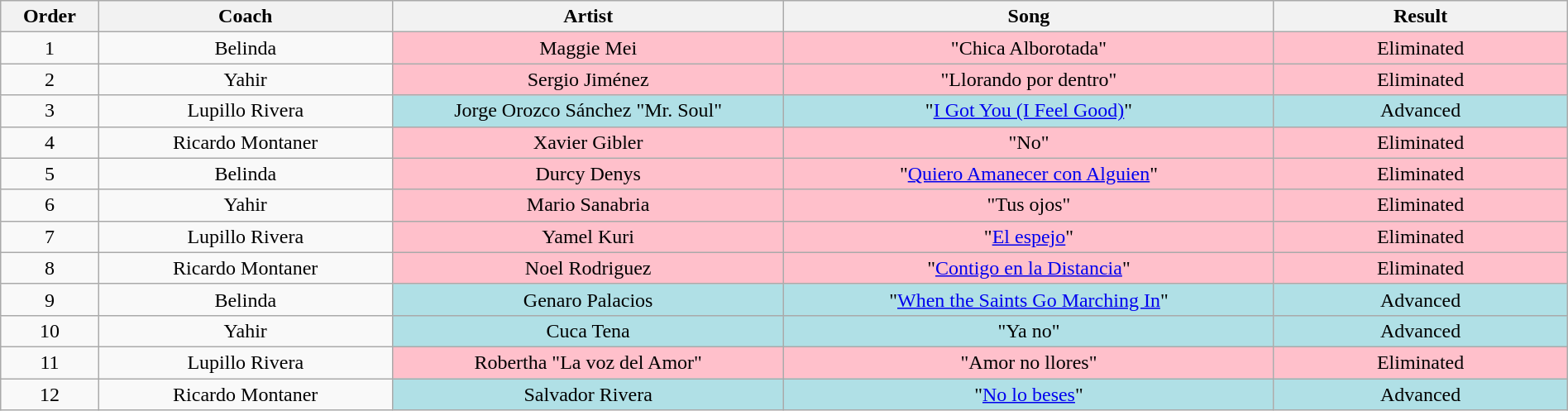<table class="wikitable" style="text-align:center; width:100%">
<tr>
<th width="05%">Order</th>
<th width="15%">Coach</th>
<th width="20%">Artist</th>
<th width="25%">Song</th>
<th width="15%">Result</th>
</tr>
<tr>
<td>1</td>
<td>Belinda</td>
<td bgcolor="pink">Maggie Mei</td>
<td bgcolor="pink">"Chica Alborotada"</td>
<td bgcolor="pink">Eliminated</td>
</tr>
<tr>
<td>2</td>
<td>Yahir</td>
<td bgcolor="pink">Sergio Jiménez</td>
<td bgcolor="pink">"Llorando por dentro"</td>
<td bgcolor="pink">Eliminated</td>
</tr>
<tr>
<td>3</td>
<td>Lupillo Rivera</td>
<td bgcolor="#B0E0E6">Jorge Orozco Sánchez "Mr. Soul"</td>
<td bgcolor="#B0E0E6">"<a href='#'>I Got You (I Feel Good)</a>"</td>
<td bgcolor="#B0E0E6">Advanced</td>
</tr>
<tr>
<td>4</td>
<td>Ricardo Montaner</td>
<td bgcolor="pink">Xavier Gibler</td>
<td bgcolor="pink">"No"</td>
<td bgcolor="pink">Eliminated</td>
</tr>
<tr>
<td>5</td>
<td>Belinda</td>
<td bgcolor="pink">Durcy Denys</td>
<td bgcolor="pink">"<a href='#'>Quiero Amanecer con Alguien</a>"</td>
<td bgcolor="pink">Eliminated</td>
</tr>
<tr>
<td>6</td>
<td>Yahir</td>
<td bgcolor="pink">Mario Sanabria</td>
<td bgcolor="pink">"Tus ojos"</td>
<td bgcolor="pink">Eliminated</td>
</tr>
<tr>
<td>7</td>
<td>Lupillo Rivera</td>
<td bgcolor="pink">Yamel Kuri</td>
<td bgcolor="pink">"<a href='#'>El espejo</a>"</td>
<td bgcolor="pink">Eliminated</td>
</tr>
<tr>
<td>8</td>
<td>Ricardo Montaner</td>
<td bgcolor="pink">Noel Rodriguez</td>
<td bgcolor="pink">"<a href='#'>Contigo en la Distancia</a>"</td>
<td bgcolor="pink">Eliminated</td>
</tr>
<tr>
<td>9</td>
<td>Belinda</td>
<td bgcolor="#B0E0E6">Genaro Palacios</td>
<td bgcolor="#B0E0E6">"<a href='#'>When the Saints Go Marching In</a>"</td>
<td bgcolor="#B0E0E6">Advanced</td>
</tr>
<tr>
<td>10</td>
<td>Yahir</td>
<td bgcolor="#B0E0E6">Cuca Tena</td>
<td bgcolor="#B0E0E6">"Ya no"</td>
<td bgcolor="#B0E0E6">Advanced</td>
</tr>
<tr>
<td>11</td>
<td>Lupillo Rivera</td>
<td bgcolor="pink">Robertha "La voz del Amor"</td>
<td bgcolor="pink">"Amor no llores"</td>
<td bgcolor="pink">Eliminated</td>
</tr>
<tr>
<td>12</td>
<td>Ricardo Montaner</td>
<td bgcolor="#B0E0E6">Salvador Rivera</td>
<td bgcolor="#B0E0E6">"<a href='#'>No lo beses</a>"</td>
<td bgcolor="#B0E0E6">Advanced</td>
</tr>
</table>
